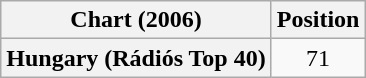<table class="wikitable plainrowheaders" style="text-align:center">
<tr>
<th>Chart (2006)</th>
<th>Position</th>
</tr>
<tr>
<th scope="row">Hungary (Rádiós Top 40)</th>
<td>71</td>
</tr>
</table>
